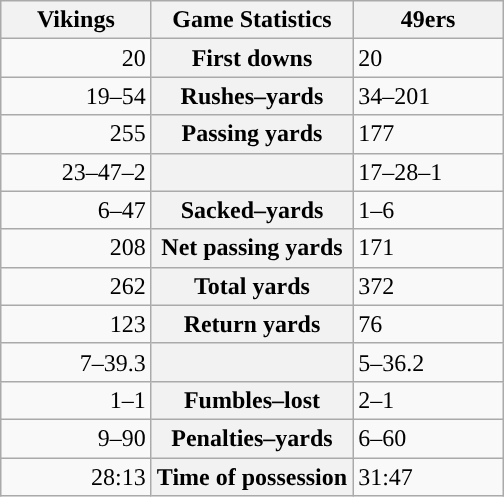<table class="wikitable" style="margin: 1em auto 1em auto">
<tr>
<th style="width:30%;">Vikings</th>
<th style="width:40%;">Game Statistics</th>
<th style="width:30%;">49ers</th>
</tr>
<tr>
<td style="text-align:right;">20</td>
<th>First downs</th>
<td>20</td>
</tr>
<tr>
<td style="text-align:right;">19–54</td>
<th>Rushes–yards</th>
<td>34–201</td>
</tr>
<tr>
<td style="text-align:right;">255</td>
<th>Passing yards</th>
<td>177</td>
</tr>
<tr>
<td style="text-align:right;">23–47–2</td>
<th></th>
<td>17–28–1</td>
</tr>
<tr>
<td style="text-align:right;">6–47</td>
<th>Sacked–yards</th>
<td>1–6</td>
</tr>
<tr>
<td style="text-align:right;">208</td>
<th>Net passing yards</th>
<td>171</td>
</tr>
<tr>
<td style="text-align:right;">262</td>
<th>Total yards</th>
<td>372</td>
</tr>
<tr>
<td style="text-align:right;">123</td>
<th>Return yards</th>
<td>76</td>
</tr>
<tr>
<td style="text-align:right;">7–39.3</td>
<th></th>
<td>5–36.2</td>
</tr>
<tr>
<td style="text-align:right;">1–1</td>
<th>Fumbles–lost</th>
<td>2–1</td>
</tr>
<tr>
<td style="text-align:right;">9–90</td>
<th>Penalties–yards</th>
<td>6–60</td>
</tr>
<tr>
<td style="text-align:right;">28:13</td>
<th>Time of possession</th>
<td>31:47</td>
</tr>
</table>
